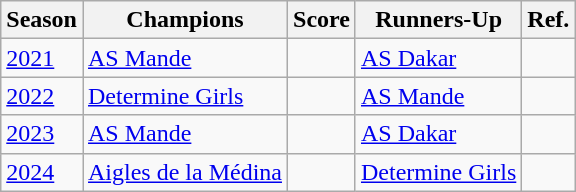<table class="wikitable">
<tr>
<th>Season</th>
<th>Champions</th>
<th>Score</th>
<th>Runners-Up</th>
<th>Ref.</th>
</tr>
<tr>
<td><a href='#'>2021</a></td>
<td> <a href='#'>AS Mande</a></td>
<td></td>
<td> <a href='#'>AS Dakar</a></td>
<td></td>
</tr>
<tr>
<td><a href='#'>2022</a></td>
<td> <a href='#'>Determine Girls</a></td>
<td></td>
<td> <a href='#'>AS Mande</a></td>
<td></td>
</tr>
<tr>
<td><a href='#'>2023</a></td>
<td> <a href='#'>AS Mande</a></td>
<td></td>
<td> <a href='#'>AS Dakar</a></td>
<td></td>
</tr>
<tr>
<td><a href='#'>2024</a></td>
<td> <a href='#'>Aigles de la Médina</a></td>
<td></td>
<td> <a href='#'>Determine Girls</a></td>
<td></td>
</tr>
</table>
